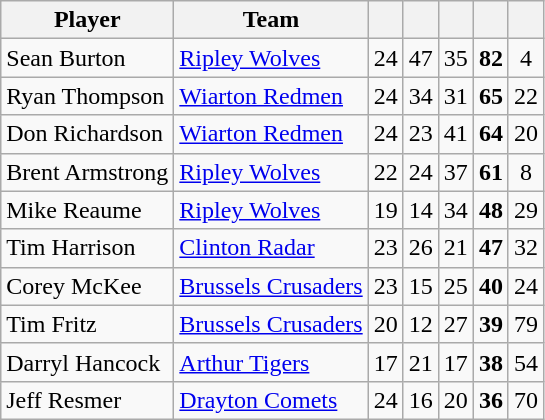<table class="wikitable" style="text-align:center">
<tr>
<th width:30%;">Player</th>
<th width:30%;">Team</th>
<th width:7.5%;"></th>
<th width:7.5%;"></th>
<th width:7.5%;"></th>
<th width:7.5%;"></th>
<th width:7.5%;"></th>
</tr>
<tr>
<td align=left>Sean Burton</td>
<td align=left><a href='#'>Ripley Wolves</a></td>
<td>24</td>
<td>47</td>
<td>35</td>
<td><strong>82</strong></td>
<td>4</td>
</tr>
<tr>
<td align=left>Ryan Thompson</td>
<td align=left><a href='#'>Wiarton Redmen</a></td>
<td>24</td>
<td>34</td>
<td>31</td>
<td><strong>65</strong></td>
<td>22</td>
</tr>
<tr>
<td align=left>Don Richardson</td>
<td align=left><a href='#'>Wiarton Redmen</a></td>
<td>24</td>
<td>23</td>
<td>41</td>
<td><strong>64</strong></td>
<td>20</td>
</tr>
<tr>
<td align=left>Brent Armstrong</td>
<td align=left><a href='#'>Ripley Wolves</a></td>
<td>22</td>
<td>24</td>
<td>37</td>
<td><strong>61</strong></td>
<td>8</td>
</tr>
<tr>
<td align=left>Mike Reaume</td>
<td align=left><a href='#'>Ripley Wolves</a></td>
<td>19</td>
<td>14</td>
<td>34</td>
<td><strong>48</strong></td>
<td>29</td>
</tr>
<tr>
<td align=left>Tim Harrison</td>
<td align=left><a href='#'>Clinton Radar</a></td>
<td>23</td>
<td>26</td>
<td>21</td>
<td><strong>47</strong></td>
<td>32</td>
</tr>
<tr>
<td align=left>Corey McKee</td>
<td align=left><a href='#'>Brussels Crusaders</a></td>
<td>23</td>
<td>15</td>
<td>25</td>
<td><strong>40</strong></td>
<td>24</td>
</tr>
<tr>
<td align=left>Tim Fritz</td>
<td align=left><a href='#'>Brussels Crusaders</a></td>
<td>20</td>
<td>12</td>
<td>27</td>
<td><strong>39</strong></td>
<td>79</td>
</tr>
<tr>
<td align=left>Darryl Hancock</td>
<td align=left><a href='#'>Arthur Tigers</a></td>
<td>17</td>
<td>21</td>
<td>17</td>
<td><strong>38</strong></td>
<td>54</td>
</tr>
<tr>
<td align=left>Jeff Resmer</td>
<td align=left><a href='#'>Drayton Comets</a></td>
<td>24</td>
<td>16</td>
<td>20</td>
<td><strong>36</strong></td>
<td>70</td>
</tr>
</table>
